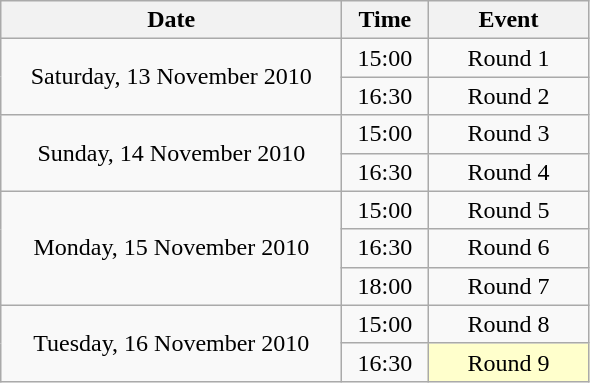<table class = "wikitable" style="text-align:center;">
<tr>
<th width=220>Date</th>
<th width=50>Time</th>
<th width=100>Event</th>
</tr>
<tr>
<td rowspan=2>Saturday, 13 November 2010</td>
<td>15:00</td>
<td>Round 1</td>
</tr>
<tr>
<td>16:30</td>
<td>Round 2</td>
</tr>
<tr>
<td rowspan=2>Sunday, 14 November 2010</td>
<td>15:00</td>
<td>Round 3</td>
</tr>
<tr>
<td>16:30</td>
<td>Round 4</td>
</tr>
<tr>
<td rowspan=3>Monday, 15 November 2010</td>
<td>15:00</td>
<td>Round 5</td>
</tr>
<tr>
<td>16:30</td>
<td>Round 6</td>
</tr>
<tr>
<td>18:00</td>
<td>Round 7</td>
</tr>
<tr>
<td rowspan=2>Tuesday, 16 November 2010</td>
<td>15:00</td>
<td>Round 8</td>
</tr>
<tr>
<td>16:30</td>
<td style="background:#ffffcc;">Round 9</td>
</tr>
</table>
